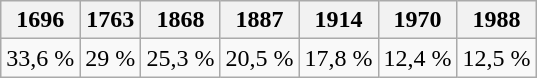<table class="wikitable">
<tr>
<th><strong>1696</strong></th>
<th><strong>1763</strong></th>
<th><strong>1868</strong></th>
<th><strong>1887</strong></th>
<th><strong>1914</strong></th>
<th><strong>1970</strong></th>
<th><strong>1988</strong></th>
</tr>
<tr>
<td>33,6 %</td>
<td>29 %</td>
<td>25,3 %</td>
<td>20,5 %</td>
<td>17,8 %</td>
<td>12,4 %</td>
<td>12,5 %</td>
</tr>
</table>
